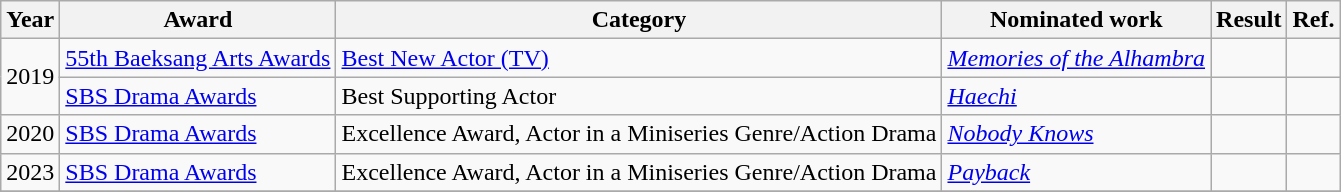<table class="wikitable">
<tr>
<th>Year</th>
<th>Award</th>
<th>Category</th>
<th>Nominated work</th>
<th>Result</th>
<th>Ref.</th>
</tr>
<tr>
<td rowspan=2>2019</td>
<td><a href='#'>55th Baeksang Arts Awards</a></td>
<td><a href='#'>Best New Actor (TV)</a></td>
<td><em><a href='#'>Memories of the Alhambra</a></em></td>
<td></td>
<td></td>
</tr>
<tr>
<td><a href='#'>SBS Drama Awards</a></td>
<td>Best Supporting Actor</td>
<td><em><a href='#'>Haechi</a></em></td>
<td></td>
<td></td>
</tr>
<tr>
<td>2020</td>
<td><a href='#'>SBS Drama Awards</a></td>
<td>Excellence Award, Actor in a Miniseries Genre/Action Drama</td>
<td><em><a href='#'>Nobody Knows</a></em></td>
<td></td>
<td></td>
</tr>
<tr>
<td>2023</td>
<td><a href='#'>SBS Drama Awards</a></td>
<td>Excellence Award, Actor in a Miniseries Genre/Action Drama</td>
<td><em><a href='#'>Payback</a></em></td>
<td></td>
<td></td>
</tr>
<tr>
</tr>
</table>
